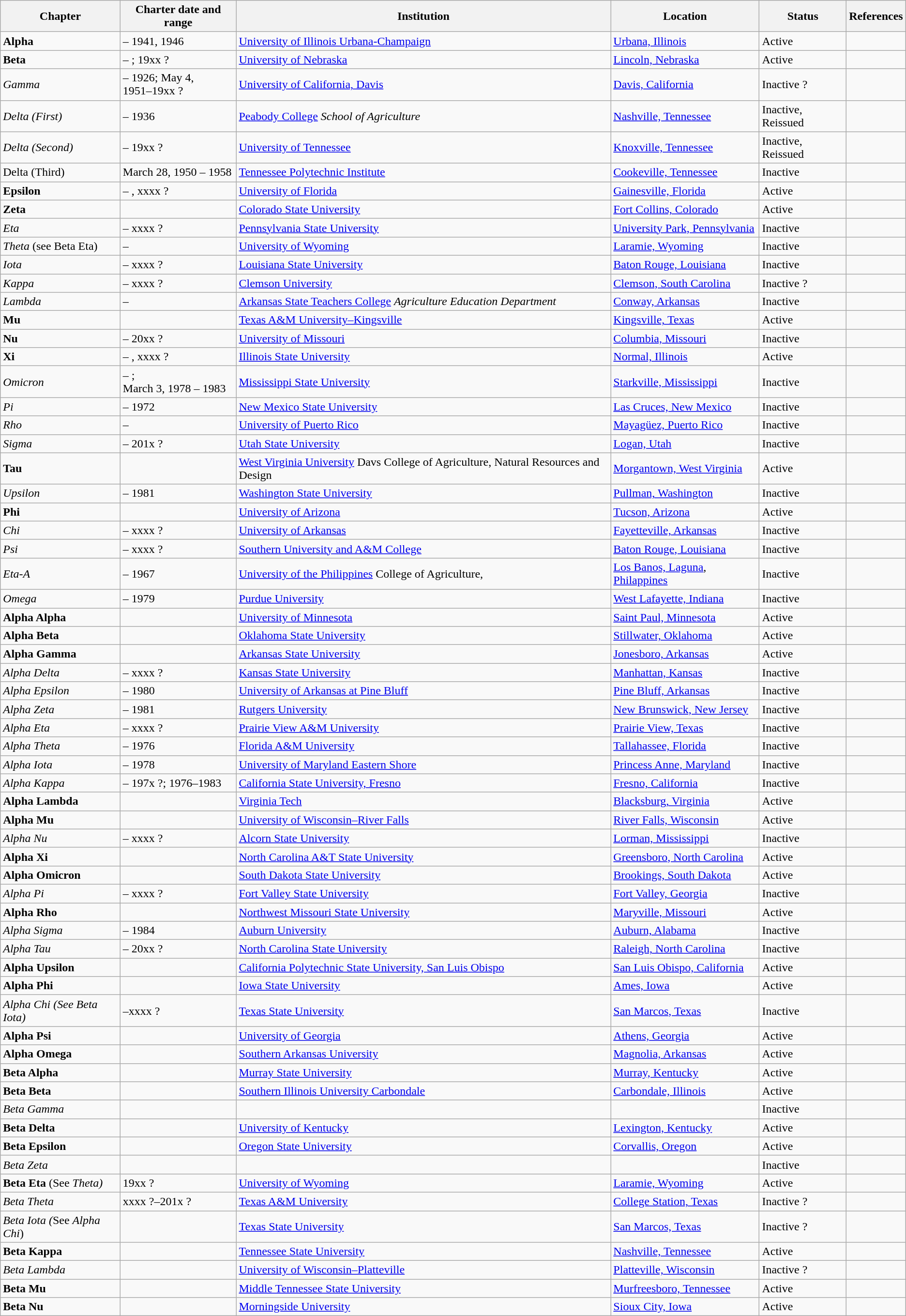<table class="wikitable sortable">
<tr>
<th>Chapter</th>
<th>Charter date and range</th>
<th>Institution</th>
<th>Location</th>
<th>Status</th>
<th>References</th>
</tr>
<tr>
<td><strong>Alpha</strong></td>
<td> – 1941, 1946</td>
<td><a href='#'>University of Illinois Urbana-Champaign</a></td>
<td><a href='#'>Urbana, Illinois</a></td>
<td>Active</td>
<td></td>
</tr>
<tr>
<td><strong>Beta</strong></td>
<td> – ; 19xx ?</td>
<td><a href='#'>University of Nebraska</a></td>
<td><a href='#'>Lincoln, Nebraska</a></td>
<td>Active</td>
<td></td>
</tr>
<tr>
<td><em>Gamma</em></td>
<td> – 1926; May 4,<br>1951–19xx ?</td>
<td><a href='#'>University of California, Davis</a></td>
<td><a href='#'>Davis, California</a></td>
<td>Inactive ?</td>
<td></td>
</tr>
<tr>
<td><em>Delta (First)</em></td>
<td> – 1936</td>
<td><a href='#'>Peabody College</a> <em>School of Agriculture</em></td>
<td><a href='#'>Nashville, Tennessee</a></td>
<td>Inactive, Reissued</td>
<td></td>
</tr>
<tr>
<td><em>Delta (Second)</em></td>
<td> – 19xx ?</td>
<td><a href='#'>University of Tennessee</a></td>
<td><a href='#'>Knoxville, Tennessee</a></td>
<td>Inactive, Reissued</td>
<td></td>
</tr>
<tr>
<td>Delta (Third)</td>
<td>March 28, 1950 – 1958</td>
<td><a href='#'>Tennessee Polytechnic Institute</a></td>
<td><a href='#'>Cookeville, Tennessee</a></td>
<td>Inactive</td>
<td></td>
</tr>
<tr>
<td><strong>Epsilon</strong></td>
<td> – , xxxx ?</td>
<td><a href='#'>University of Florida</a></td>
<td><a href='#'>Gainesville, Florida</a></td>
<td>Active</td>
<td></td>
</tr>
<tr>
<td><strong>Zeta</strong></td>
<td></td>
<td><a href='#'>Colorado State University</a></td>
<td><a href='#'>Fort Collins, Colorado</a></td>
<td>Active</td>
<td></td>
</tr>
<tr>
<td><em>Eta</em></td>
<td> – xxxx ?</td>
<td><a href='#'>Pennsylvania State University</a></td>
<td><a href='#'>University Park, Pennsylvania</a></td>
<td>Inactive</td>
<td></td>
</tr>
<tr>
<td><em>Theta</em> (see Beta Eta)</td>
<td> – </td>
<td><a href='#'>University of Wyoming</a></td>
<td><a href='#'>Laramie, Wyoming</a></td>
<td>Inactive</td>
<td></td>
</tr>
<tr>
<td><em>Iota</em></td>
<td> – xxxx ?</td>
<td><a href='#'>Louisiana State University</a></td>
<td><a href='#'>Baton Rouge, Louisiana</a></td>
<td>Inactive</td>
<td></td>
</tr>
<tr>
<td><em>Kappa</em></td>
<td> – xxxx ?</td>
<td><a href='#'>Clemson University</a></td>
<td><a href='#'>Clemson, South Carolina</a></td>
<td>Inactive ?</td>
<td></td>
</tr>
<tr>
<td><em>Lambda</em></td>
<td> – </td>
<td><a href='#'>Arkansas State Teachers College</a> <em>Agriculture Education Department</em></td>
<td><a href='#'>Conway, Arkansas</a></td>
<td>Inactive</td>
<td></td>
</tr>
<tr>
<td><strong>Mu</strong></td>
<td></td>
<td><a href='#'>Texas A&M University–Kingsville</a></td>
<td><a href='#'>Kingsville, Texas</a></td>
<td>Active</td>
<td></td>
</tr>
<tr>
<td><strong>Nu</strong></td>
<td> – 20xx ?</td>
<td><a href='#'>University of Missouri</a></td>
<td><a href='#'>Columbia, Missouri</a></td>
<td>Inactive</td>
<td></td>
</tr>
<tr>
<td><strong>Xi</strong></td>
<td> – , xxxx ?</td>
<td><a href='#'>Illinois State University</a></td>
<td><a href='#'>Normal, Illinois</a></td>
<td>Active</td>
<td></td>
</tr>
<tr>
<td><em>Omicron</em></td>
<td> – ;<br>March 3, 1978 – 1983</td>
<td><a href='#'>Mississippi State University</a></td>
<td><a href='#'>Starkville, Mississippi</a></td>
<td>Inactive</td>
<td></td>
</tr>
<tr>
<td><em>Pi</em></td>
<td> – 1972</td>
<td><a href='#'>New Mexico State University</a></td>
<td><a href='#'>Las Cruces, New Mexico</a></td>
<td>Inactive</td>
<td></td>
</tr>
<tr>
<td><em>Rho</em></td>
<td> – </td>
<td><a href='#'>University of Puerto Rico</a></td>
<td><a href='#'>Mayagüez, Puerto Rico</a></td>
<td>Inactive</td>
<td></td>
</tr>
<tr>
<td><em>Sigma</em></td>
<td> – 201x ?</td>
<td><a href='#'>Utah State University</a></td>
<td><a href='#'>Logan, Utah</a></td>
<td>Inactive</td>
<td></td>
</tr>
<tr>
<td><strong>Tau</strong></td>
<td></td>
<td><a href='#'>West Virginia University</a> Davs College of Agriculture, Natural Resources and Design</td>
<td><a href='#'>Morgantown, West Virginia</a></td>
<td>Active</td>
<td></td>
</tr>
<tr>
<td><em>Upsilon</em></td>
<td> – 1981</td>
<td><a href='#'>Washington State University</a></td>
<td><a href='#'>Pullman, Washington</a></td>
<td>Inactive</td>
<td></td>
</tr>
<tr>
<td><strong>Phi</strong></td>
<td></td>
<td><a href='#'>University of Arizona</a></td>
<td><a href='#'>Tucson, Arizona</a></td>
<td>Active</td>
<td></td>
</tr>
<tr>
<td><em>Chi</em></td>
<td> – xxxx ?</td>
<td><a href='#'>University of Arkansas</a></td>
<td><a href='#'>Fayetteville, Arkansas</a></td>
<td>Inactive</td>
<td></td>
</tr>
<tr>
<td><em>Psi</em></td>
<td> – xxxx ?</td>
<td><a href='#'>Southern University and A&M College</a></td>
<td><a href='#'>Baton Rouge, Louisiana</a></td>
<td>Inactive</td>
<td></td>
</tr>
<tr>
<td><em>Eta-A</em></td>
<td> – 1967</td>
<td><a href='#'>University of the Philippines</a> College of Agriculture,</td>
<td><a href='#'>Los Banos, Laguna</a>, <a href='#'>Philappines</a></td>
<td>Inactive</td>
<td></td>
</tr>
<tr>
<td><em>Omega</em></td>
<td> – 1979</td>
<td><a href='#'>Purdue University</a></td>
<td><a href='#'>West Lafayette, Indiana</a></td>
<td>Inactive</td>
<td></td>
</tr>
<tr>
<td><strong>Alpha Alpha</strong></td>
<td></td>
<td><a href='#'>University of Minnesota</a></td>
<td><a href='#'>Saint Paul, Minnesota</a></td>
<td>Active</td>
<td></td>
</tr>
<tr>
<td><strong>Alpha Beta</strong></td>
<td></td>
<td><a href='#'>Oklahoma State University</a></td>
<td><a href='#'>Stillwater, Oklahoma</a></td>
<td>Active</td>
<td></td>
</tr>
<tr>
<td><strong>Alpha Gamma</strong></td>
<td></td>
<td><a href='#'>Arkansas State University</a></td>
<td><a href='#'>Jonesboro, Arkansas</a></td>
<td>Active</td>
<td></td>
</tr>
<tr>
<td><em>Alpha Delta</em></td>
<td> – xxxx ?</td>
<td><a href='#'>Kansas State University</a></td>
<td><a href='#'>Manhattan, Kansas</a></td>
<td>Inactive</td>
<td></td>
</tr>
<tr>
<td><em>Alpha Epsilon</em></td>
<td> – 1980</td>
<td><a href='#'>University of Arkansas at Pine Bluff</a></td>
<td><a href='#'>Pine Bluff, Arkansas</a></td>
<td>Inactive</td>
<td></td>
</tr>
<tr>
<td><em>Alpha Zeta</em></td>
<td> – 1981</td>
<td><a href='#'>Rutgers University</a></td>
<td><a href='#'>New Brunswick, New Jersey</a></td>
<td>Inactive</td>
<td></td>
</tr>
<tr>
<td><em>Alpha Eta</em></td>
<td> – xxxx ?</td>
<td><a href='#'>Prairie View A&M University</a></td>
<td><a href='#'>Prairie View, Texas</a></td>
<td>Inactive</td>
<td></td>
</tr>
<tr>
<td><em>Alpha Theta</em></td>
<td> – 1976</td>
<td><a href='#'>Florida A&M University</a></td>
<td><a href='#'>Tallahassee, Florida</a></td>
<td>Inactive</td>
<td></td>
</tr>
<tr>
<td><em>Alpha Iota</em></td>
<td> – 1978</td>
<td><a href='#'>University of Maryland Eastern Shore</a></td>
<td><a href='#'>Princess Anne, Maryland</a></td>
<td>Inactive</td>
<td></td>
</tr>
<tr>
<td><em>Alpha Kappa</em></td>
<td> – 197x ?; 1976–1983</td>
<td><a href='#'>California State University, Fresno</a></td>
<td><a href='#'>Fresno, California</a></td>
<td>Inactive</td>
<td></td>
</tr>
<tr>
<td><strong>Alpha Lambda</strong></td>
<td></td>
<td><a href='#'>Virginia Tech</a></td>
<td><a href='#'>Blacksburg, Virginia</a></td>
<td>Active</td>
<td></td>
</tr>
<tr>
<td><strong>Alpha Mu</strong></td>
<td></td>
<td><a href='#'>University of Wisconsin–River Falls</a></td>
<td><a href='#'>River Falls, Wisconsin</a></td>
<td>Active</td>
<td></td>
</tr>
<tr>
<td><em>Alpha Nu</em></td>
<td> – xxxx ?</td>
<td><a href='#'>Alcorn State University</a></td>
<td><a href='#'>Lorman, Mississippi</a></td>
<td>Inactive</td>
<td></td>
</tr>
<tr>
<td><strong>Alpha Xi</strong></td>
<td></td>
<td><a href='#'>North Carolina A&T State University</a></td>
<td><a href='#'>Greensboro, North Carolina</a></td>
<td>Active</td>
<td></td>
</tr>
<tr>
<td><strong>Alpha Omicron</strong></td>
<td></td>
<td><a href='#'>South Dakota State University</a></td>
<td><a href='#'>Brookings, South Dakota</a></td>
<td>Active</td>
<td></td>
</tr>
<tr>
<td><em>Alpha Pi</em></td>
<td> – xxxx ?</td>
<td><a href='#'>Fort Valley State University</a></td>
<td><a href='#'>Fort Valley, Georgia</a></td>
<td>Inactive</td>
<td></td>
</tr>
<tr>
<td><strong>Alpha Rho</strong></td>
<td></td>
<td><a href='#'>Northwest Missouri State University</a></td>
<td><a href='#'>Maryville, Missouri</a></td>
<td>Active</td>
<td></td>
</tr>
<tr>
<td><em>Alpha Sigma</em></td>
<td> – 1984</td>
<td><a href='#'>Auburn University</a></td>
<td><a href='#'>Auburn, Alabama</a></td>
<td>Inactive</td>
<td></td>
</tr>
<tr>
<td><em>Alpha Tau</em></td>
<td> – 20xx ?</td>
<td><a href='#'>North Carolina State University</a></td>
<td><a href='#'>Raleigh, North Carolina</a></td>
<td>Inactive</td>
<td></td>
</tr>
<tr>
<td><strong>Alpha Upsilon</strong></td>
<td></td>
<td><a href='#'>California Polytechnic State University, San Luis Obispo</a></td>
<td><a href='#'>San Luis Obispo, California</a></td>
<td>Active</td>
<td></td>
</tr>
<tr>
<td><strong>Alpha Phi</strong></td>
<td></td>
<td><a href='#'>Iowa State University</a></td>
<td><a href='#'>Ames, Iowa</a></td>
<td>Active</td>
<td></td>
</tr>
<tr>
<td><em>Alpha Chi (See Beta Iota)</em></td>
<td>–xxxx ?</td>
<td><a href='#'>Texas State University</a></td>
<td><a href='#'>San Marcos, Texas</a></td>
<td>Inactive</td>
<td></td>
</tr>
<tr>
<td><strong>Alpha Psi</strong></td>
<td></td>
<td><a href='#'>University of Georgia</a></td>
<td><a href='#'>Athens, Georgia</a></td>
<td>Active</td>
<td></td>
</tr>
<tr>
<td><strong>Alpha Omega</strong></td>
<td></td>
<td><a href='#'>Southern Arkansas University</a></td>
<td><a href='#'>Magnolia, Arkansas</a></td>
<td>Active</td>
<td></td>
</tr>
<tr>
<td><strong>Beta Alpha</strong></td>
<td></td>
<td><a href='#'>Murray State University</a></td>
<td><a href='#'>Murray, Kentucky</a></td>
<td>Active</td>
<td></td>
</tr>
<tr>
<td><strong>Beta Beta</strong></td>
<td></td>
<td><a href='#'>Southern Illinois University Carbondale</a></td>
<td><a href='#'>Carbondale, Illinois</a></td>
<td>Active</td>
<td></td>
</tr>
<tr>
<td><em>Beta Gamma</em></td>
<td></td>
<td></td>
<td></td>
<td>Inactive</td>
<td></td>
</tr>
<tr>
<td><strong>Beta Delta</strong></td>
<td></td>
<td><a href='#'>University of Kentucky</a></td>
<td><a href='#'>Lexington, Kentucky</a></td>
<td>Active</td>
<td></td>
</tr>
<tr>
<td><strong>Beta Epsilon</strong></td>
<td></td>
<td><a href='#'>Oregon State University</a></td>
<td><a href='#'>Corvallis, Oregon</a></td>
<td>Active</td>
<td></td>
</tr>
<tr>
<td><em>Beta Zeta</em></td>
<td></td>
<td></td>
<td></td>
<td>Inactive</td>
<td></td>
</tr>
<tr>
<td><strong>Beta Eta</strong> (See <em>Theta)</em></td>
<td>19xx ?</td>
<td><a href='#'>University of Wyoming</a></td>
<td><a href='#'>Laramie, Wyoming</a></td>
<td>Active</td>
<td></td>
</tr>
<tr>
<td><em>Beta Theta</em></td>
<td>xxxx ?–201x ?</td>
<td><a href='#'>Texas A&M University</a></td>
<td><a href='#'>College Station, Texas</a></td>
<td>Inactive ?</td>
<td></td>
</tr>
<tr>
<td><em>Beta Iota (</em>See <em>Alpha Chi</em>)</td>
<td></td>
<td><a href='#'>Texas State University</a></td>
<td><a href='#'>San Marcos, Texas</a></td>
<td>Inactive ?</td>
<td></td>
</tr>
<tr>
<td><strong>Beta Kappa</strong></td>
<td></td>
<td><a href='#'>Tennessee State University</a></td>
<td><a href='#'>Nashville, Tennessee</a></td>
<td>Active</td>
<td></td>
</tr>
<tr>
<td><em>Beta Lambda</em></td>
<td></td>
<td><a href='#'>University of Wisconsin–Platteville</a></td>
<td><a href='#'>Platteville, Wisconsin</a></td>
<td>Inactive ?</td>
<td></td>
</tr>
<tr>
<td><strong>Beta Mu</strong></td>
<td></td>
<td><a href='#'>Middle Tennessee State University</a></td>
<td><a href='#'>Murfreesboro, Tennessee</a></td>
<td>Active</td>
<td></td>
</tr>
<tr>
<td><strong>Beta Nu</strong></td>
<td></td>
<td><a href='#'>Morningside University</a></td>
<td><a href='#'>Sioux City, Iowa</a></td>
<td>Active</td>
<td></td>
</tr>
</table>
